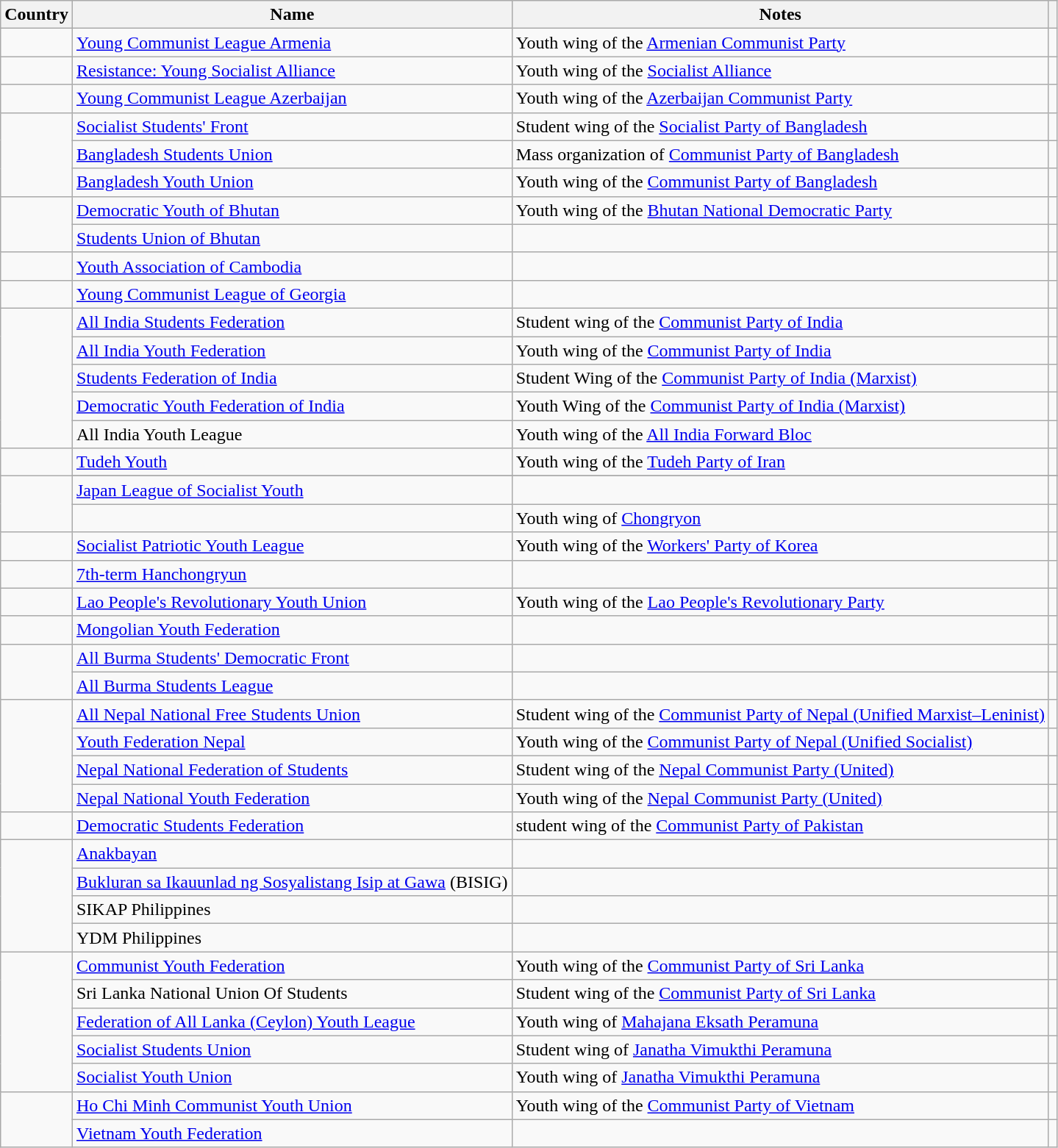<table class="wikitable">
<tr>
<th>Country</th>
<th>Name</th>
<th>Notes</th>
<th></th>
</tr>
<tr>
<td></td>
<td><a href='#'>Young Communist League Armenia</a></td>
<td>Youth wing of the <a href='#'>Armenian Communist Party</a></td>
<td></td>
</tr>
<tr>
<td></td>
<td><a href='#'>Resistance: Young Socialist Alliance</a></td>
<td>Youth wing of the <a href='#'>Socialist Alliance</a></td>
<td></td>
</tr>
<tr>
<td></td>
<td><a href='#'>Young Communist League Azerbaijan</a></td>
<td>Youth wing of the <a href='#'>Azerbaijan Communist Party</a></td>
<td></td>
</tr>
<tr>
<td rowspan="3"></td>
<td><a href='#'>Socialist Students' Front</a></td>
<td>Student wing of the <a href='#'>Socialist Party of Bangladesh</a></td>
<td></td>
</tr>
<tr>
<td><a href='#'>Bangladesh Students Union</a></td>
<td>Mass organization of <a href='#'>Communist Party of Bangladesh</a></td>
<td></td>
</tr>
<tr>
<td><a href='#'>Bangladesh Youth Union</a></td>
<td>Youth wing of the <a href='#'>Communist Party of Bangladesh</a></td>
<td></td>
</tr>
<tr>
<td rowspan=2></td>
<td><a href='#'>Democratic Youth of Bhutan</a></td>
<td>Youth wing of the <a href='#'>Bhutan National Democratic Party</a></td>
<td></td>
</tr>
<tr>
<td><a href='#'>Students Union of Bhutan</a></td>
<td></td>
<td></td>
</tr>
<tr>
<td></td>
<td><a href='#'>Youth Association of Cambodia</a></td>
<td></td>
<td></td>
</tr>
<tr>
<td></td>
<td><a href='#'>Young Communist League of Georgia</a></td>
<td></td>
<td></td>
</tr>
<tr>
<td rowspan=5></td>
<td><a href='#'>All India Students Federation</a></td>
<td>Student wing of the <a href='#'>Communist Party of India</a></td>
<td></td>
</tr>
<tr>
<td><a href='#'>All India Youth Federation</a></td>
<td>Youth wing of the <a href='#'>Communist Party of India</a></td>
<td></td>
</tr>
<tr>
<td><a href='#'>Students Federation of India</a></td>
<td>Student Wing of the <a href='#'>Communist Party of India (Marxist)</a></td>
<td></td>
</tr>
<tr>
<td><a href='#'>Democratic Youth Federation of India</a></td>
<td>Youth Wing of the <a href='#'>Communist Party of India (Marxist)</a></td>
<td></td>
</tr>
<tr>
<td>All India Youth League</td>
<td>Youth wing of the <a href='#'>All India Forward Bloc</a></td>
<td></td>
</tr>
<tr>
<td></td>
<td><a href='#'>Tudeh Youth</a></td>
<td>Youth wing of the <a href='#'>Tudeh Party of Iran</a></td>
<td></td>
</tr>
<tr>
<td rowspan="3"></td>
</tr>
<tr>
<td><a href='#'> Japan League of Socialist Youth</a></td>
<td></td>
<td></td>
</tr>
<tr>
<td></td>
<td>Youth wing of <a href='#'>Chongryon</a></td>
<td></td>
</tr>
<tr>
<td></td>
<td><a href='#'>Socialist Patriotic Youth League</a></td>
<td>Youth wing of the <a href='#'>Workers' Party of Korea</a></td>
<td></td>
</tr>
<tr>
<td></td>
<td><a href='#'>7th-term Hanchongryun</a></td>
<td></td>
<td></td>
</tr>
<tr>
<td></td>
<td><a href='#'>Lao People's Revolutionary Youth Union</a></td>
<td>Youth wing of the <a href='#'>Lao People's Revolutionary Party</a></td>
<td></td>
</tr>
<tr>
<td></td>
<td><a href='#'>Mongolian Youth Federation</a></td>
<td></td>
<td></td>
</tr>
<tr>
<td rowspan="2"></td>
<td><a href='#'>All Burma Students' Democratic Front</a></td>
<td></td>
<td></td>
</tr>
<tr>
<td><a href='#'>All Burma Students League</a></td>
<td></td>
<td></td>
</tr>
<tr>
<td rowspan="4"></td>
<td><a href='#'>All Nepal National Free Students Union</a></td>
<td>Student wing of the <a href='#'>Communist Party of Nepal (Unified Marxist–Leninist)</a></td>
<td></td>
</tr>
<tr>
<td><a href='#'>Youth Federation Nepal</a></td>
<td>Youth wing of the <a href='#'>Communist Party of Nepal (Unified Socialist)</a></td>
<td></td>
</tr>
<tr>
<td><a href='#'>Nepal National Federation of Students</a></td>
<td>Student wing of the <a href='#'>Nepal Communist Party (United)</a></td>
<td></td>
</tr>
<tr>
<td><a href='#'>Nepal National Youth Federation</a></td>
<td>Youth wing of the <a href='#'>Nepal Communist Party (United)</a></td>
<td></td>
</tr>
<tr>
<td></td>
<td><a href='#'>Democratic Students Federation</a></td>
<td>student wing of the <a href='#'>Communist Party of Pakistan</a></td>
<td></td>
</tr>
<tr>
<td rowspan="4"></td>
<td><a href='#'>Anakbayan</a></td>
<td></td>
<td></td>
</tr>
<tr>
<td><a href='#'>Bukluran sa Ikauunlad ng Sosyalistang Isip at Gawa</a> (BISIG)</td>
<td></td>
<td></td>
</tr>
<tr>
<td>SIKAP Philippines</td>
<td></td>
<td></td>
</tr>
<tr>
<td>YDM Philippines</td>
<td></td>
<td></td>
</tr>
<tr>
<td rowspan="5"></td>
<td><a href='#'>Communist Youth Federation</a></td>
<td>Youth wing of the <a href='#'>Communist Party of Sri Lanka</a></td>
<td></td>
</tr>
<tr>
<td>Sri Lanka National Union Of Students</td>
<td>Student wing of the <a href='#'>Communist Party of Sri Lanka</a></td>
<td></td>
</tr>
<tr>
<td><a href='#'>Federation of All Lanka (Ceylon) Youth League</a></td>
<td>Youth wing of <a href='#'>Mahajana Eksath Peramuna</a></td>
<td></td>
</tr>
<tr>
<td><a href='#'>Socialist Students Union</a></td>
<td>Student wing of <a href='#'>Janatha Vimukthi Peramuna</a></td>
<td></td>
</tr>
<tr>
<td><a href='#'>Socialist Youth Union</a></td>
<td>Youth wing of <a href='#'>Janatha Vimukthi Peramuna</a></td>
<td></td>
</tr>
<tr>
<td rowspan=2></td>
<td><a href='#'>Ho Chi Minh Communist Youth Union</a></td>
<td>Youth wing of the <a href='#'>Communist Party of Vietnam</a></td>
<td></td>
</tr>
<tr>
<td><a href='#'>Vietnam Youth Federation</a></td>
<td></td>
<td></td>
</tr>
</table>
